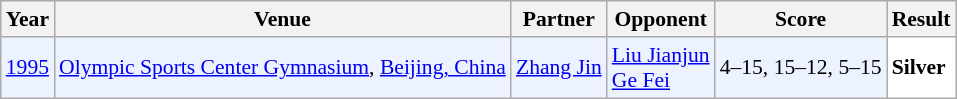<table class="sortable wikitable" style="font-size: 90%;">
<tr>
<th>Year</th>
<th>Venue</th>
<th>Partner</th>
<th>Opponent</th>
<th>Score</th>
<th>Result</th>
</tr>
<tr style="background:#ECF2FF">
<td align="center"><a href='#'>1995</a></td>
<td align="left"><a href='#'>Olympic Sports Center Gymnasium</a>, <a href='#'>Beijing, China</a></td>
<td align="left"> <a href='#'>Zhang Jin</a></td>
<td align="left"> <a href='#'>Liu Jianjun</a> <br>  <a href='#'>Ge Fei</a></td>
<td align="left">4–15, 15–12, 5–15</td>
<td style="text-align:left; background:white"> <strong>Silver</strong></td>
</tr>
</table>
